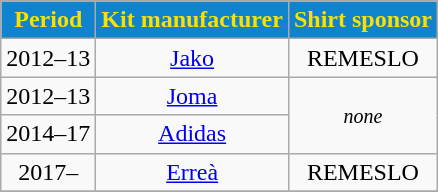<table class="wikitable" style="text-align:center;margin-left:1em;float:centre">
<tr>
<th style="color:#FBE100; background:#0f83ce;">Period</th>
<th style="color:#FBE100; background:#0f83ce;">Kit manufacturer</th>
<th style="color:#FBE100; background:#0f83ce;">Shirt sponsor</th>
</tr>
<tr>
<td>2012–13</td>
<td><a href='#'>Jako</a></td>
<td>REMESLO</td>
</tr>
<tr>
<td>2012–13</td>
<td><a href='#'>Joma</a></td>
<td rowspan="2"><small><em>none</em></small></td>
</tr>
<tr>
<td>2014–17</td>
<td><a href='#'>Adidas</a></td>
</tr>
<tr>
<td>2017–</td>
<td><a href='#'>Erreà</a></td>
<td>REMESLO</td>
</tr>
<tr>
</tr>
</table>
